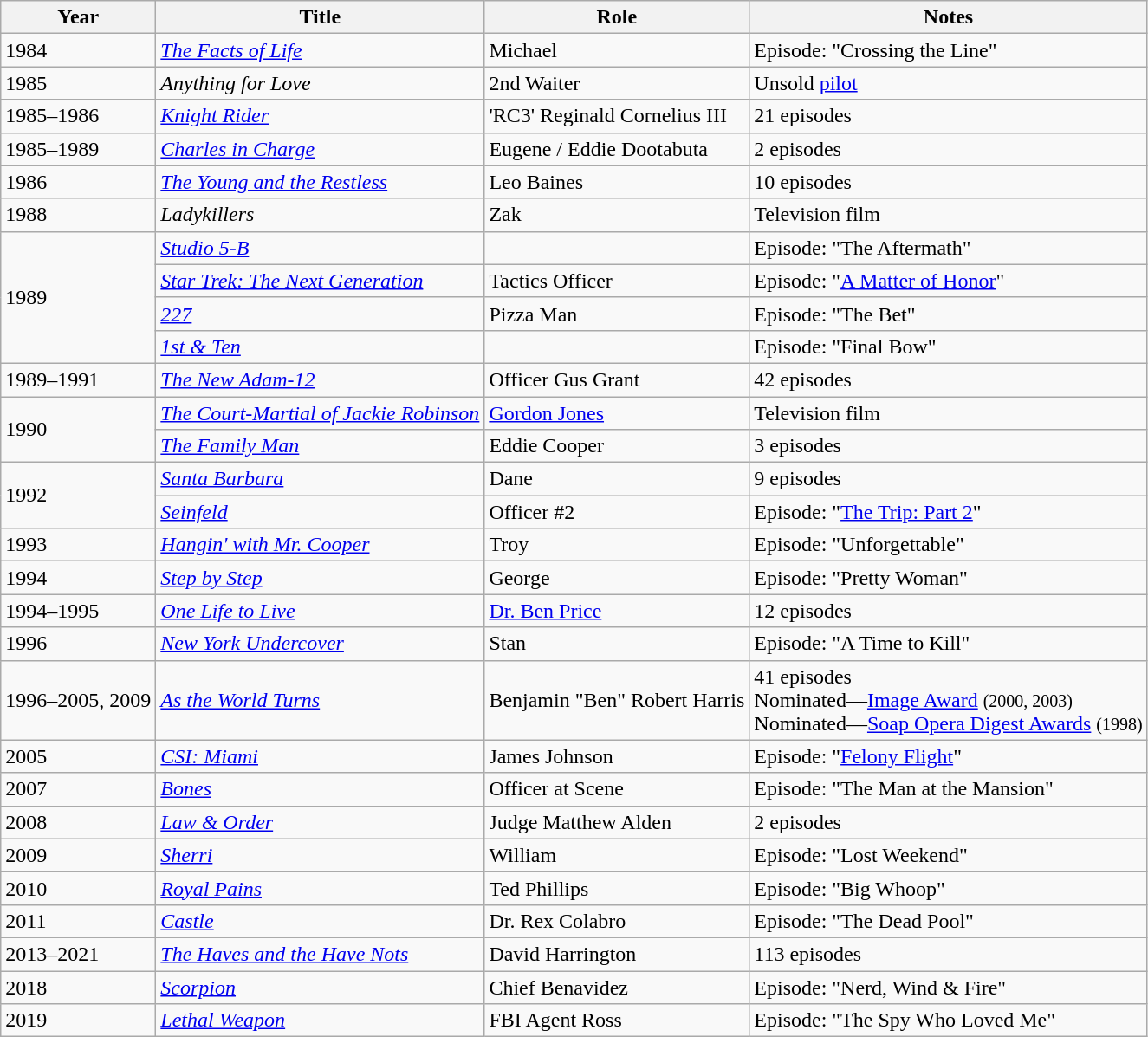<table class="wikitable sortable">
<tr>
<th>Year</th>
<th>Title</th>
<th>Role</th>
<th class="unsortable">Notes</th>
</tr>
<tr>
<td>1984</td>
<td><em><a href='#'>The Facts of Life</a></em></td>
<td>Michael</td>
<td>Episode: "Crossing the Line"</td>
</tr>
<tr>
<td>1985</td>
<td><em>Anything for Love</em></td>
<td>2nd Waiter</td>
<td>Unsold <a href='#'>pilot</a></td>
</tr>
<tr>
<td>1985–1986</td>
<td><em><a href='#'>Knight Rider</a></em></td>
<td>'RC3' Reginald Cornelius III</td>
<td>21 episodes</td>
</tr>
<tr>
<td>1985–1989</td>
<td><em><a href='#'>Charles in Charge</a></em></td>
<td>Eugene / Eddie Dootabuta</td>
<td>2 episodes</td>
</tr>
<tr>
<td>1986</td>
<td><em><a href='#'>The Young and the Restless</a></em></td>
<td>Leo Baines</td>
<td>10 episodes</td>
</tr>
<tr>
<td>1988</td>
<td><em>Ladykillers</em></td>
<td>Zak</td>
<td>Television film</td>
</tr>
<tr>
<td rowspan="4">1989</td>
<td><em><a href='#'>Studio 5-B</a></em></td>
<td></td>
<td>Episode: "The Aftermath"</td>
</tr>
<tr>
<td><em><a href='#'>Star Trek: The Next Generation</a></em></td>
<td>Tactics Officer</td>
<td>Episode: "<a href='#'>A Matter of Honor</a>"</td>
</tr>
<tr>
<td><em><a href='#'>227</a></em></td>
<td>Pizza Man</td>
<td>Episode: "The Bet"</td>
</tr>
<tr>
<td><em><a href='#'>1st & Ten</a></em></td>
<td></td>
<td>Episode: "Final Bow"</td>
</tr>
<tr>
<td>1989–1991</td>
<td><em><a href='#'>The New Adam-12</a></em></td>
<td>Officer Gus Grant</td>
<td>42 episodes</td>
</tr>
<tr>
<td rowspan="2">1990</td>
<td><em><a href='#'>The Court-Martial of Jackie Robinson</a></em></td>
<td><a href='#'>Gordon Jones</a></td>
<td>Television film</td>
</tr>
<tr>
<td><em><a href='#'>The Family Man</a></em></td>
<td>Eddie Cooper</td>
<td>3 episodes</td>
</tr>
<tr>
<td rowspan="2">1992</td>
<td><em><a href='#'>Santa Barbara</a></em></td>
<td>Dane</td>
<td>9 episodes</td>
</tr>
<tr>
<td><em><a href='#'>Seinfeld</a></em></td>
<td>Officer #2</td>
<td>Episode: "<a href='#'>The Trip: Part 2</a>"</td>
</tr>
<tr>
<td>1993</td>
<td><em><a href='#'>Hangin' with Mr. Cooper</a></em></td>
<td>Troy</td>
<td>Episode: "Unforgettable"</td>
</tr>
<tr>
<td>1994</td>
<td><em><a href='#'>Step by Step</a></em></td>
<td>George</td>
<td>Episode: "Pretty Woman"</td>
</tr>
<tr>
<td>1994–1995</td>
<td><em><a href='#'>One Life to Live</a></em></td>
<td><a href='#'>Dr. Ben Price</a></td>
<td>12 episodes</td>
</tr>
<tr>
<td>1996</td>
<td><em><a href='#'>New York Undercover</a></em></td>
<td>Stan</td>
<td>Episode: "A Time to Kill"</td>
</tr>
<tr>
<td>1996–2005, 2009</td>
<td><em><a href='#'>As the World Turns</a></em></td>
<td>Benjamin "Ben" Robert Harris</td>
<td>41 episodes<br>Nominated—<a href='#'>Image Award</a> <small>(2000, 2003)</small><br>Nominated—<a href='#'>Soap Opera Digest Awards</a> <small>(1998)</small></td>
</tr>
<tr>
<td>2005</td>
<td><em><a href='#'>CSI: Miami</a></em></td>
<td>James Johnson</td>
<td>Episode: "<a href='#'>Felony Flight</a>"</td>
</tr>
<tr>
<td>2007</td>
<td><em><a href='#'>Bones</a></em></td>
<td>Officer at Scene</td>
<td>Episode: "The Man at the Mansion"</td>
</tr>
<tr>
<td>2008</td>
<td><em><a href='#'>Law & Order</a></em></td>
<td>Judge Matthew Alden</td>
<td>2 episodes</td>
</tr>
<tr>
<td>2009</td>
<td><em><a href='#'>Sherri</a></em></td>
<td>William</td>
<td>Episode: "Lost Weekend"</td>
</tr>
<tr>
<td>2010</td>
<td><em><a href='#'>Royal Pains</a></em></td>
<td>Ted Phillips</td>
<td>Episode: "Big Whoop"</td>
</tr>
<tr>
<td>2011</td>
<td><em><a href='#'>Castle</a></em></td>
<td>Dr. Rex Colabro</td>
<td>Episode: "The Dead Pool"</td>
</tr>
<tr>
<td>2013–2021</td>
<td><em><a href='#'>The Haves and the Have Nots</a></em></td>
<td>David Harrington</td>
<td>113 episodes</td>
</tr>
<tr>
<td>2018</td>
<td><em><a href='#'>Scorpion</a></em></td>
<td>Chief Benavidez</td>
<td>Episode: "Nerd, Wind & Fire"</td>
</tr>
<tr>
<td>2019</td>
<td><em><a href='#'>Lethal Weapon</a></em></td>
<td>FBI Agent Ross</td>
<td>Episode: "The Spy Who Loved Me"</td>
</tr>
</table>
